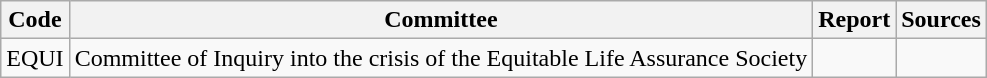<table class="wikitable">
<tr>
<th>Code</th>
<th>Committee</th>
<th>Report</th>
<th>Sources</th>
</tr>
<tr>
<td>EQUI</td>
<td>Committee of Inquiry into the crisis of the Equitable Life Assurance Society</td>
<td></td>
<td></td>
</tr>
</table>
